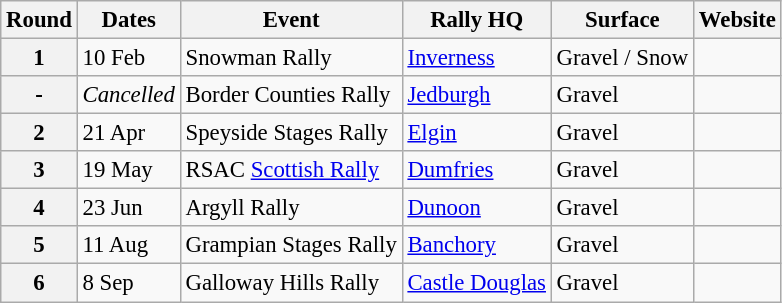<table class="wikitable" style="font-size: 95%;">
<tr>
<th>Round</th>
<th>Dates</th>
<th>Event</th>
<th>Rally HQ</th>
<th>Surface</th>
<th>Website</th>
</tr>
<tr>
<th>1</th>
<td>10 Feb</td>
<td>Snowman Rally</td>
<td><a href='#'>Inverness</a></td>
<td>Gravel / Snow</td>
<td></td>
</tr>
<tr>
<th>-</th>
<td><em>Cancelled</em></td>
<td>Border Counties Rally</td>
<td><a href='#'>Jedburgh</a></td>
<td>Gravel</td>
<td></td>
</tr>
<tr>
<th>2</th>
<td>21 Apr</td>
<td>Speyside Stages Rally</td>
<td><a href='#'>Elgin</a></td>
<td>Gravel</td>
<td></td>
</tr>
<tr>
<th>3</th>
<td>19 May</td>
<td>RSAC <a href='#'>Scottish Rally</a></td>
<td><a href='#'>Dumfries</a></td>
<td>Gravel</td>
<td></td>
</tr>
<tr>
<th>4</th>
<td>23 Jun</td>
<td>Argyll Rally</td>
<td><a href='#'>Dunoon</a></td>
<td>Gravel</td>
<td></td>
</tr>
<tr>
<th>5</th>
<td>11 Aug</td>
<td>Grampian Stages Rally</td>
<td><a href='#'>Banchory</a></td>
<td>Gravel</td>
<td></td>
</tr>
<tr>
<th>6</th>
<td>8 Sep</td>
<td>Galloway Hills Rally</td>
<td><a href='#'>Castle Douglas</a></td>
<td>Gravel</td>
<td></td>
</tr>
</table>
